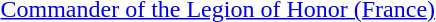<table>
<tr>
<td rowspan=2 style="width:60px; vertical-align:top;"></td>
<td><a href='#'>Commander of the Legion of Honor (France)</a></td>
</tr>
<tr>
<td></td>
</tr>
</table>
